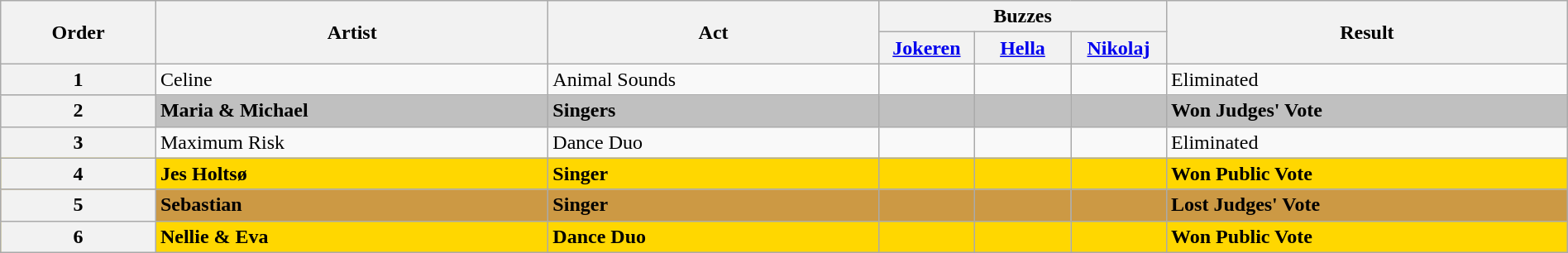<table class="wikitable sortable" width="100%">
<tr>
<th rowspan="2">Order</th>
<th rowspan="2" class="unsortable">Artist</th>
<th rowspan="2" class="unsortable">Act</th>
<th colspan="3" class="unsortable">Buzzes</th>
<th rowspan="2">Result</th>
</tr>
<tr>
<th width="70"><a href='#'>Jokeren</a></th>
<th width="70"><a href='#'>Hella</a></th>
<th width="70"><a href='#'>Nikolaj</a></th>
</tr>
<tr>
<th>1</th>
<td>Celine</td>
<td>Animal Sounds</td>
<td></td>
<td align="center"></td>
<td align="center"></td>
<td>Eliminated</td>
</tr>
<tr style="background:silver;">
<th>2</th>
<td><strong>Maria & Michael</strong></td>
<td><strong>Singers</strong></td>
<td></td>
<td align="center"></td>
<td align="center"></td>
<td><strong>Won Judges' Vote</strong></td>
</tr>
<tr>
<th>3</th>
<td>Maximum Risk</td>
<td>Dance Duo</td>
<td align="center"></td>
<td align="center"></td>
<td></td>
<td>Eliminated</td>
</tr>
<tr style="background:gold;">
<th>4</th>
<td><strong>Jes Holtsø</strong></td>
<td><strong>Singer</strong></td>
<td></td>
<td></td>
<td></td>
<td><strong>Won Public Vote</strong></td>
</tr>
<tr style="background:#c94;">
<th>5</th>
<td><strong>Sebastian</strong></td>
<td><strong>Singer</strong></td>
<td align="center"> </td>
<td></td>
<td align="center"></td>
<td><strong>Lost Judges' Vote</strong></td>
</tr>
<tr style="background:gold;">
<th>6</th>
<td><strong>Nellie & Eva</strong></td>
<td><strong>Dance Duo</strong></td>
<td></td>
<td></td>
<td></td>
<td><strong>Won Public Vote</strong></td>
</tr>
</table>
